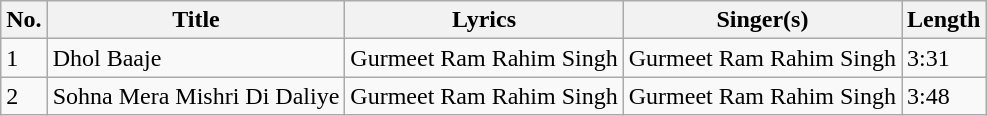<table class="wikitable">
<tr>
<th>No.</th>
<th>Title</th>
<th>Lyrics</th>
<th>Singer(s)</th>
<th>Length</th>
</tr>
<tr>
<td>1</td>
<td>Dhol Baaje</td>
<td>Gurmeet Ram Rahim Singh</td>
<td>Gurmeet Ram Rahim Singh</td>
<td>3:31</td>
</tr>
<tr>
<td>2</td>
<td>Sohna Mera Mishri Di Daliye</td>
<td>Gurmeet Ram Rahim Singh</td>
<td>Gurmeet Ram Rahim Singh</td>
<td>3:48</td>
</tr>
</table>
